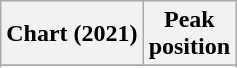<table class="wikitable sortable plainrowheaders" style="text-align:center">
<tr>
<th scope="col">Chart (2021)</th>
<th scope="col">Peak<br>position</th>
</tr>
<tr>
</tr>
<tr>
</tr>
<tr>
</tr>
</table>
